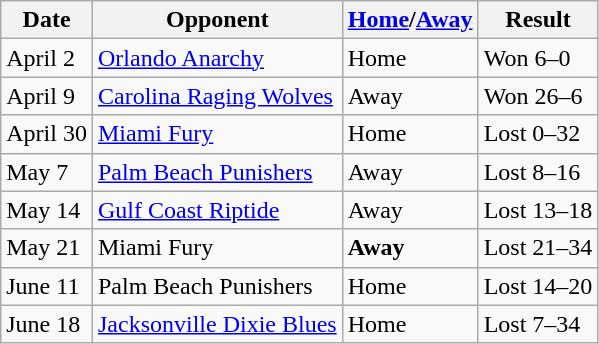<table class="wikitable">
<tr>
<th>Date</th>
<th>Opponent</th>
<th><a href='#'>Home</a>/<a href='#'>Away</a></th>
<th>Result</th>
</tr>
<tr>
<td>April 2</td>
<td><a href='#'>Orlando Anarchy</a></td>
<td>Home</td>
<td>Won 6–0</td>
</tr>
<tr>
<td>April 9</td>
<td><a href='#'>Carolina Raging Wolves</a></td>
<td>Away</td>
<td>Won 26–6</td>
</tr>
<tr>
<td>April 30</td>
<td><a href='#'>Miami Fury</a></td>
<td>Home</td>
<td>Lost 0–32</td>
</tr>
<tr>
<td>May 7</td>
<td><a href='#'>Palm Beach Punishers</a></td>
<td>Away</td>
<td>Lost 8–16</td>
</tr>
<tr>
<td>May 14</td>
<td><a href='#'>Gulf Coast Riptide</a></td>
<td>Away</td>
<td>Lost 13–18</td>
</tr>
<tr>
<td>May 21</td>
<td>Miami Fury</td>
<td><strong>Away</strong></td>
<td>Lost 21–34</td>
</tr>
<tr>
<td>June 11</td>
<td>Palm Beach Punishers</td>
<td>Home</td>
<td>Lost 14–20</td>
</tr>
<tr>
<td>June 18</td>
<td><a href='#'>Jacksonville Dixie Blues</a></td>
<td>Home</td>
<td>Lost 7–34</td>
</tr>
</table>
